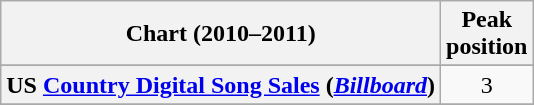<table class="wikitable sortable plainrowheaders" style="text-align:center">
<tr>
<th scope="col">Chart (2010–2011)</th>
<th scope="col">Peak<br>position</th>
</tr>
<tr>
</tr>
<tr>
</tr>
<tr>
</tr>
<tr>
</tr>
<tr>
</tr>
<tr>
</tr>
<tr>
</tr>
<tr>
</tr>
<tr>
</tr>
<tr>
<th scope="row">US <a href='#'>Country Digital Song Sales</a> (<em><a href='#'>Billboard</a></em>)</th>
<td>3</td>
</tr>
<tr>
</tr>
</table>
